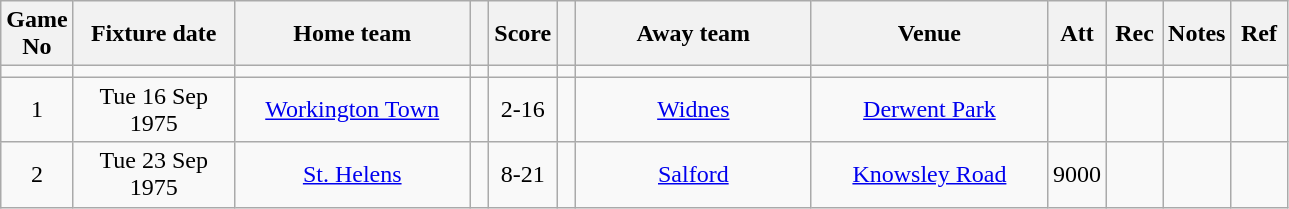<table class="wikitable" style="text-align:center;">
<tr>
<th width=20 abbr="No">Game No</th>
<th width=100 abbr="Date">Fixture date</th>
<th width=150 abbr="Home team">Home team</th>
<th width=5 abbr="space"></th>
<th width=20 abbr="Score">Score</th>
<th width=5 abbr="space"></th>
<th width=150 abbr="Away team">Away team</th>
<th width=150 abbr="Venue">Venue</th>
<th width=30 abbr="Att">Att</th>
<th width=30 abbr="Rec">Rec</th>
<th width=20 abbr="Notes">Notes</th>
<th width=30 abbr="Ref">Ref</th>
</tr>
<tr>
<td></td>
<td></td>
<td></td>
<td></td>
<td></td>
<td></td>
<td></td>
<td></td>
<td></td>
<td></td>
<td></td>
</tr>
<tr>
<td>1</td>
<td>Tue 16 Sep 1975</td>
<td><a href='#'>Workington Town</a></td>
<td></td>
<td>2-16</td>
<td></td>
<td><a href='#'>Widnes</a></td>
<td><a href='#'>Derwent Park</a></td>
<td></td>
<td></td>
<td></td>
<td></td>
</tr>
<tr>
<td>2</td>
<td>Tue 23 Sep 1975</td>
<td><a href='#'>St. Helens</a></td>
<td></td>
<td>8-21</td>
<td></td>
<td><a href='#'>Salford</a></td>
<td><a href='#'>Knowsley Road</a></td>
<td>9000</td>
<td></td>
<td></td>
<td></td>
</tr>
</table>
